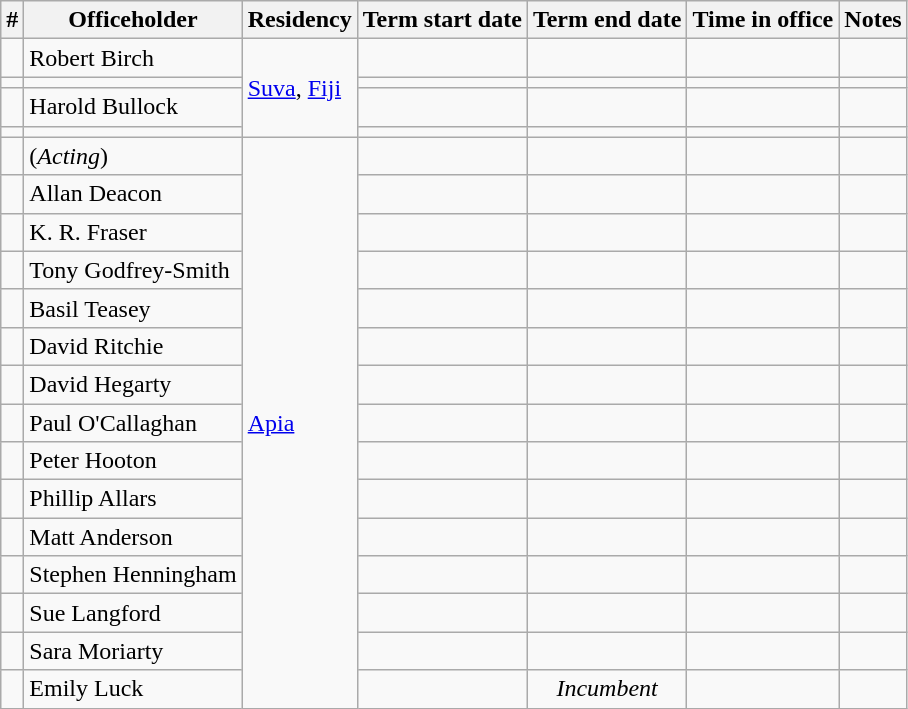<table class='wikitable sortable'>
<tr>
<th>#</th>
<th>Officeholder</th>
<th>Residency</th>
<th>Term start date</th>
<th>Term end date</th>
<th>Time in office</th>
<th>Notes</th>
</tr>
<tr>
<td align=center></td>
<td>Robert Birch</td>
<td rowspan=4><a href='#'>Suva</a>, <a href='#'>Fiji</a></td>
<td align=center></td>
<td align=center></td>
<td align=right></td>
<td></td>
</tr>
<tr>
<td align=center></td>
<td></td>
<td align=center></td>
<td align=center></td>
<td align=right></td>
<td></td>
</tr>
<tr>
<td align=center></td>
<td>Harold Bullock</td>
<td align=center></td>
<td align=center></td>
<td align=right></td>
<td></td>
</tr>
<tr>
<td align=center></td>
<td></td>
<td align=center></td>
<td align=center></td>
<td align=right></td>
<td></td>
</tr>
<tr>
<td align=center></td>
<td> (<em>Acting</em>)</td>
<td rowspan=16><a href='#'>Apia</a></td>
<td align=center></td>
<td align=center></td>
<td align=right></td>
<td></td>
</tr>
<tr>
<td align=center></td>
<td>Allan Deacon</td>
<td align=center></td>
<td align=center></td>
<td align=right></td>
<td></td>
</tr>
<tr>
<td align=center></td>
<td>K. R. Fraser</td>
<td align=center></td>
<td align=center></td>
<td align=right></td>
<td></td>
</tr>
<tr>
<td align=center></td>
<td>Tony Godfrey-Smith</td>
<td align=center></td>
<td align=center></td>
<td align=right><strong></strong></td>
<td></td>
</tr>
<tr>
<td align=center></td>
<td>Basil Teasey</td>
<td align=center></td>
<td align=center></td>
<td align=right></td>
<td></td>
</tr>
<tr>
<td align=center></td>
<td>David Ritchie</td>
<td align=center></td>
<td align=center></td>
<td align=right></td>
<td></td>
</tr>
<tr>
<td align=center></td>
<td>David Hegarty</td>
<td align=center></td>
<td align=center></td>
<td align=right></td>
<td></td>
</tr>
<tr>
<td align=center></td>
<td>Paul O'Callaghan</td>
<td align=center></td>
<td align=center></td>
<td align=right></td>
<td></td>
</tr>
<tr>
<td align=center></td>
<td>Peter Hooton</td>
<td align=center></td>
<td align=center></td>
<td align=right></td>
<td></td>
</tr>
<tr>
<td align=center></td>
<td>Phillip Allars</td>
<td align=center></td>
<td align=center></td>
<td align=right></td>
<td></td>
</tr>
<tr>
<td align=center></td>
<td>Matt Anderson</td>
<td align=center></td>
<td align=center></td>
<td align=right></td>
<td></td>
</tr>
<tr>
<td align=center></td>
<td>Stephen Henningham</td>
<td align=center></td>
<td align=center></td>
<td align=right></td>
<td></td>
</tr>
<tr>
<td align=center></td>
<td>Sue Langford</td>
<td align=center></td>
<td align=center></td>
<td align=right></td>
<td></td>
</tr>
<tr>
<td align=center></td>
<td>Sara Moriarty</td>
<td align=center></td>
<td align=center></td>
<td align=right></td>
<td></td>
</tr>
<tr>
<td align=center></td>
<td>Emily Luck</td>
<td align=center></td>
<td align=center><em>Incumbent</em></td>
<td align=right></td>
<td></td>
</tr>
</table>
